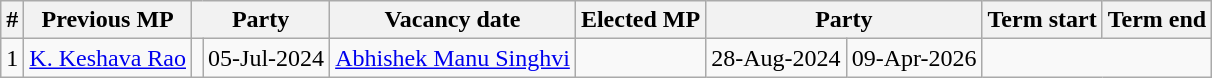<table class="wikitable" style="text-align:center;">
<tr>
<th>#</th>
<th>Previous MP</th>
<th colspan="2">Party</th>
<th>Vacancy date</th>
<th>Elected MP</th>
<th colspan="2">Party</th>
<th>Term start</th>
<th>Term end</th>
</tr>
<tr>
<td>1</td>
<td><a href='#'>K. Keshava Rao</a></td>
<td></td>
<td>05-Jul-2024</td>
<td><a href='#'>Abhishek Manu Singhvi</a></td>
<td></td>
<td>28-Aug-2024</td>
<td>09-Apr-2026</td>
</tr>
</table>
